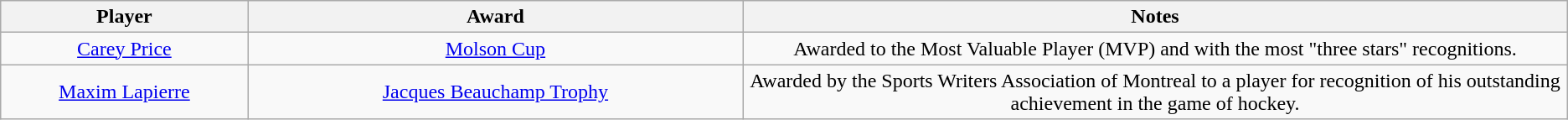<table class="wikitable">
<tr>
<th width="15%">Player</th>
<th width="30%">Award</th>
<th width="50%">Notes</th>
</tr>
<tr align="center">
<td><a href='#'>Carey Price</a></td>
<td><a href='#'>Molson Cup</a></td>
<td>Awarded to the Most Valuable Player (MVP) and with the most "three stars" recognitions.</td>
</tr>
<tr align="center">
<td><a href='#'>Maxim Lapierre</a></td>
<td><a href='#'>Jacques Beauchamp Trophy</a></td>
<td>Awarded by the Sports Writers Association of Montreal to a player for recognition of his outstanding achievement in the game of hockey.</td>
</tr>
</table>
